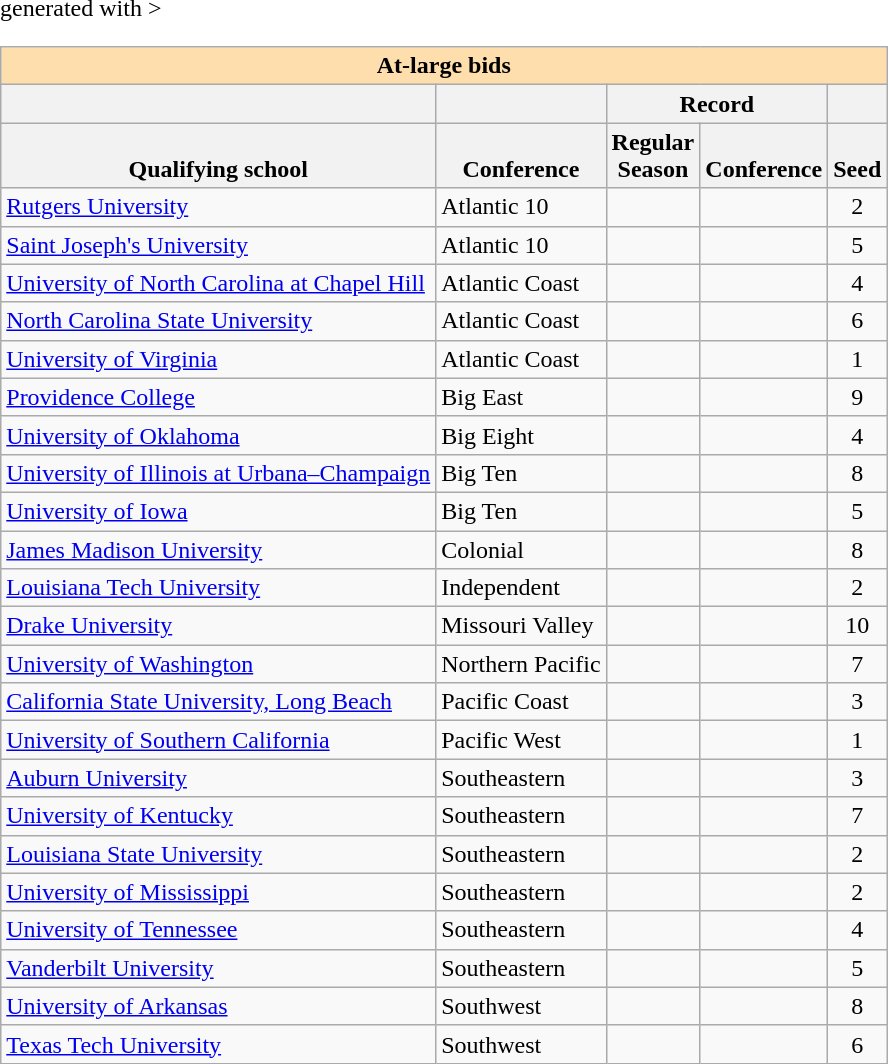<table class="wikitable sortable" <hiddentext>generated with   >
<tr>
<th style="background-color:#FFdead;font-weight:bold"   align="center" valign="bottom"  width="171" colspan="5" height="13">At-large bids</th>
</tr>
<tr>
<th height="13"    valign="bottom"> </th>
<th valign="bottom"> </th>
<th style="font-weight:bold"   colspan="2" align="center"  valign="bottom">Record</th>
<th valign="bottom"> </th>
</tr>
<tr style="font-weight:bold"   valign="bottom">
<th height="13">Qualifying school</th>
<th>Conference</th>
<th>Regular<br> Season</th>
<th>Conference</th>
<th>Seed</th>
</tr>
<tr>
<td height="13"  valign="bottom"><a href='#'>Rutgers University</a></td>
<td valign="bottom">Atlantic 10</td>
<td align="center"  valign="bottom"></td>
<td align="center"  valign="bottom"></td>
<td align="center"  valign="bottom">2</td>
</tr>
<tr>
<td height="13"  valign="bottom"><a href='#'>Saint Joseph's University</a></td>
<td valign="bottom">Atlantic 10</td>
<td align="center"  valign="bottom"></td>
<td align="center"  valign="bottom"></td>
<td align="center"  valign="bottom">5</td>
</tr>
<tr>
<td height="13"  valign="bottom"><a href='#'>University of North Carolina at Chapel Hill</a></td>
<td valign="bottom">Atlantic Coast</td>
<td align="center"  valign="bottom"></td>
<td align="center"  valign="bottom"></td>
<td align="center"  valign="bottom">4</td>
</tr>
<tr>
<td height="13"  valign="bottom"><a href='#'>North Carolina State University</a></td>
<td valign="bottom">Atlantic Coast</td>
<td align="center"  valign="bottom"></td>
<td align="center"  valign="bottom"></td>
<td align="center"  valign="bottom">6</td>
</tr>
<tr>
<td height="13"  valign="bottom"><a href='#'>University of Virginia</a></td>
<td valign="bottom">Atlantic Coast</td>
<td align="center"  valign="bottom"></td>
<td align="center"  valign="bottom"></td>
<td align="center"  valign="bottom">1</td>
</tr>
<tr>
<td height="13"  valign="bottom"><a href='#'>Providence College</a></td>
<td valign="bottom">Big East</td>
<td align="center"  valign="bottom"></td>
<td align="center"  valign="bottom"></td>
<td align="center"  valign="bottom">9</td>
</tr>
<tr>
<td height="13"  valign="bottom"><a href='#'>University of Oklahoma</a></td>
<td valign="bottom">Big Eight</td>
<td align="center"  valign="bottom"></td>
<td align="center"  valign="bottom"></td>
<td align="center"  valign="bottom">4</td>
</tr>
<tr>
<td height="13"  valign="bottom"><a href='#'>University of Illinois at Urbana–Champaign</a></td>
<td valign="bottom">Big Ten</td>
<td align="center"  valign="bottom"></td>
<td align="center"  valign="bottom"></td>
<td align="center"  valign="bottom">8</td>
</tr>
<tr>
<td height="13"  valign="bottom"><a href='#'>University of Iowa</a></td>
<td valign="bottom">Big Ten</td>
<td align="center"  valign="bottom"></td>
<td align="center"  valign="bottom"></td>
<td align="center"  valign="bottom">5</td>
</tr>
<tr>
<td height="13"  valign="bottom"><a href='#'>James Madison University</a></td>
<td valign="bottom">Colonial</td>
<td align="center"  valign="bottom"></td>
<td align="center"  valign="bottom"></td>
<td align="center"  valign="bottom">8</td>
</tr>
<tr>
<td height="13"  valign="bottom"><a href='#'>Louisiana Tech University</a></td>
<td valign="bottom">Independent</td>
<td align="center"  valign="bottom"></td>
<td align="center"  valign="bottom"></td>
<td align="center"  valign="bottom">2</td>
</tr>
<tr>
<td height="13"  valign="bottom"><a href='#'>Drake University</a></td>
<td valign="bottom">Missouri Valley</td>
<td align="center"  valign="bottom"></td>
<td align="center"  valign="bottom"></td>
<td align="center"  valign="bottom">10</td>
</tr>
<tr>
<td height="13"  valign="bottom"><a href='#'>University of Washington</a></td>
<td valign="bottom">Northern Pacific</td>
<td align="center"  valign="bottom"></td>
<td align="center"  valign="bottom"></td>
<td align="center"  valign="bottom">7</td>
</tr>
<tr>
<td height="13"  valign="bottom"><a href='#'>California State University, Long Beach</a></td>
<td valign="bottom">Pacific Coast</td>
<td align="center"  valign="bottom"></td>
<td align="center"  valign="bottom"></td>
<td align="center"  valign="bottom">3</td>
</tr>
<tr>
<td height="13"  valign="bottom"><a href='#'>University of Southern California</a></td>
<td valign="bottom">Pacific West</td>
<td align="center"  valign="bottom"></td>
<td align="center"  valign="bottom"></td>
<td align="center"  valign="bottom">1</td>
</tr>
<tr>
<td height="13"  valign="bottom"><a href='#'>Auburn University</a></td>
<td valign="bottom">Southeastern</td>
<td align="center"  valign="bottom"></td>
<td align="center"  valign="bottom"></td>
<td align="center"  valign="bottom">3</td>
</tr>
<tr>
<td height="13"  valign="bottom"><a href='#'>University of Kentucky</a></td>
<td valign="bottom">Southeastern</td>
<td align="center"  valign="bottom"></td>
<td align="center"  valign="bottom"></td>
<td align="center"  valign="bottom">7</td>
</tr>
<tr>
<td height="13"  valign="bottom"><a href='#'>Louisiana State University</a></td>
<td valign="bottom">Southeastern</td>
<td align="center"  valign="bottom"></td>
<td align="center"  valign="bottom"></td>
<td align="center"  valign="bottom">2</td>
</tr>
<tr>
<td height="13"  valign="bottom"><a href='#'>University of Mississippi</a></td>
<td valign="bottom">Southeastern</td>
<td align="center"  valign="bottom"></td>
<td align="center"  valign="bottom"></td>
<td align="center"  valign="bottom">2</td>
</tr>
<tr>
<td height="13"  valign="bottom"><a href='#'>University of Tennessee</a></td>
<td valign="bottom">Southeastern</td>
<td align="center"  valign="bottom"></td>
<td align="center"  valign="bottom"></td>
<td align="center"  valign="bottom">4</td>
</tr>
<tr>
<td height="13"  valign="bottom"><a href='#'>Vanderbilt University</a></td>
<td valign="bottom">Southeastern</td>
<td align="center"  valign="bottom"></td>
<td align="center"  valign="bottom"></td>
<td align="center"  valign="bottom">5</td>
</tr>
<tr>
<td height="13"  valign="bottom"><a href='#'>University of Arkansas</a></td>
<td valign="bottom">Southwest</td>
<td align="center"  valign="bottom"></td>
<td align="center"  valign="bottom"></td>
<td align="center"  valign="bottom">8</td>
</tr>
<tr>
<td height="13"  valign="bottom"><a href='#'>Texas Tech University</a></td>
<td valign="bottom">Southwest</td>
<td align="center"  valign="bottom"></td>
<td align="center"  valign="bottom"></td>
<td align="center"  valign="bottom">6</td>
</tr>
</table>
